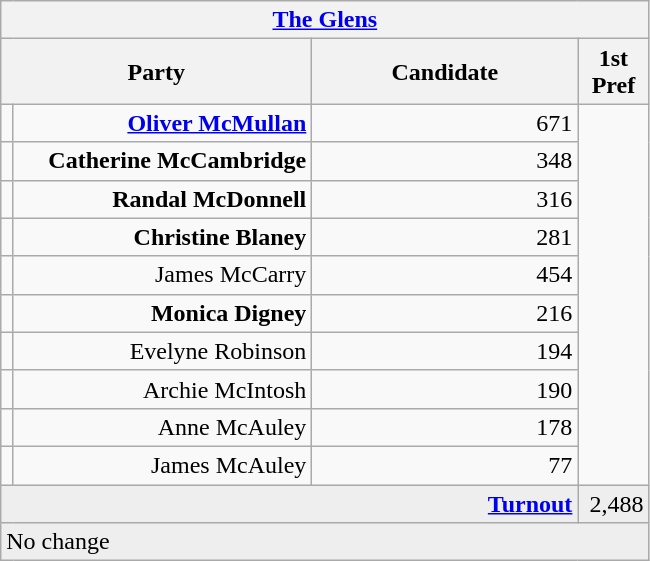<table class="wikitable">
<tr>
<th colspan="4" align="center"><a href='#'>The Glens</a></th>
</tr>
<tr>
<th colspan="2" align="center" width=200>Party</th>
<th width=170>Candidate</th>
<th width=40>1st Pref</th>
</tr>
<tr>
<td></td>
<td align="right"><strong><a href='#'>Oliver McMullan</a></strong></td>
<td align="right">671</td>
</tr>
<tr>
<td></td>
<td align="right"><strong>Catherine McCambridge</strong></td>
<td align="right">348</td>
</tr>
<tr>
<td></td>
<td align="right"><strong>Randal McDonnell</strong></td>
<td align="right">316</td>
</tr>
<tr>
<td></td>
<td align="right"><strong>Christine Blaney</strong></td>
<td align="right">281</td>
</tr>
<tr>
<td></td>
<td align="right">James McCarry</td>
<td align="right">454</td>
</tr>
<tr>
<td></td>
<td align="right"><strong>Monica Digney</strong></td>
<td align="right">216</td>
</tr>
<tr>
<td></td>
<td align="right">Evelyne Robinson</td>
<td align="right">194</td>
</tr>
<tr>
<td></td>
<td align="right">Archie McIntosh</td>
<td align="right">190</td>
</tr>
<tr>
<td></td>
<td align="right">Anne McAuley</td>
<td align="right">178</td>
</tr>
<tr>
<td></td>
<td align="right">James McAuley</td>
<td align="right">77</td>
</tr>
<tr bgcolor="EEEEEE">
<td colspan=3 align="right"><strong><a href='#'>Turnout</a></strong></td>
<td align="right">2,488</td>
</tr>
<tr>
<td colspan=4 bgcolor="EEEEEE">No change</td>
</tr>
</table>
